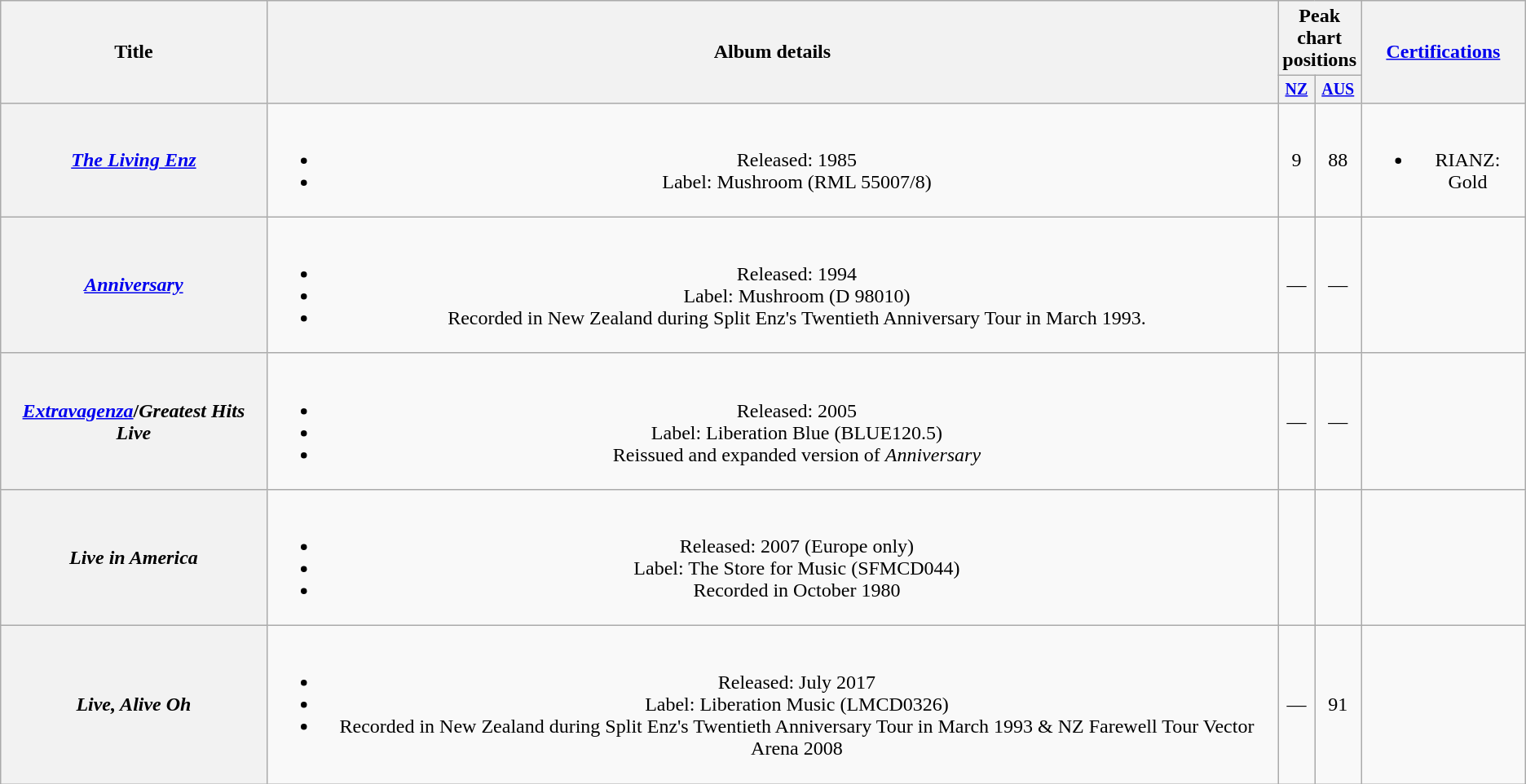<table class="wikitable plainrowheaders" style="text-align:center;" border="1">
<tr>
<th scope="col" rowspan="2">Title</th>
<th scope="col" rowspan="2">Album details</th>
<th scope="col" colspan="2">Peak chart positions</th>
<th scope="col" rowspan="2"><a href='#'>Certifications</a></th>
</tr>
<tr style="font-size:smaller;">
<th width="20"><a href='#'>NZ</a><br></th>
<th width="20"><a href='#'>AUS</a><br></th>
</tr>
<tr>
<th scope="row"><em><a href='#'>The Living Enz</a></em></th>
<td><br><ul><li>Released: 1985</li><li>Label: Mushroom (RML 55007/8)</li></ul></td>
<td>9</td>
<td>88</td>
<td><br><ul><li>RIANZ: Gold</li></ul></td>
</tr>
<tr>
<th scope="row"><em><a href='#'>Anniversary</a></em></th>
<td><br><ul><li>Released: 1994</li><li>Label: Mushroom (D 98010)</li><li>Recorded in New Zealand during Split Enz's Twentieth Anniversary Tour in March 1993.</li></ul></td>
<td>—</td>
<td>—</td>
<td></td>
</tr>
<tr>
<th scope="row"><em><a href='#'>Extravagenza</a></em>/<em>Greatest Hits Live</em></th>
<td><br><ul><li>Released: 2005</li><li>Label: Liberation Blue (BLUE120.5)</li><li>Reissued and expanded version of <em>Anniversary</em></li></ul></td>
<td>—</td>
<td>—</td>
<td></td>
</tr>
<tr>
<th scope="row"><em>Live in America</em></th>
<td><br><ul><li>Released: 2007 (Europe only)</li><li>Label: The Store for Music (SFMCD044)</li><li>Recorded in October 1980</li></ul></td>
<td></td>
<td></td>
<td></td>
</tr>
<tr>
<th scope="row"><em>Live, Alive Oh</em></th>
<td><br><ul><li>Released: July 2017</li><li>Label: Liberation Music (LMCD0326)</li><li>Recorded in New Zealand during Split Enz's Twentieth Anniversary Tour in March 1993 & NZ Farewell Tour Vector Arena 2008</li></ul></td>
<td>—</td>
<td>91</td>
<td></td>
</tr>
</table>
